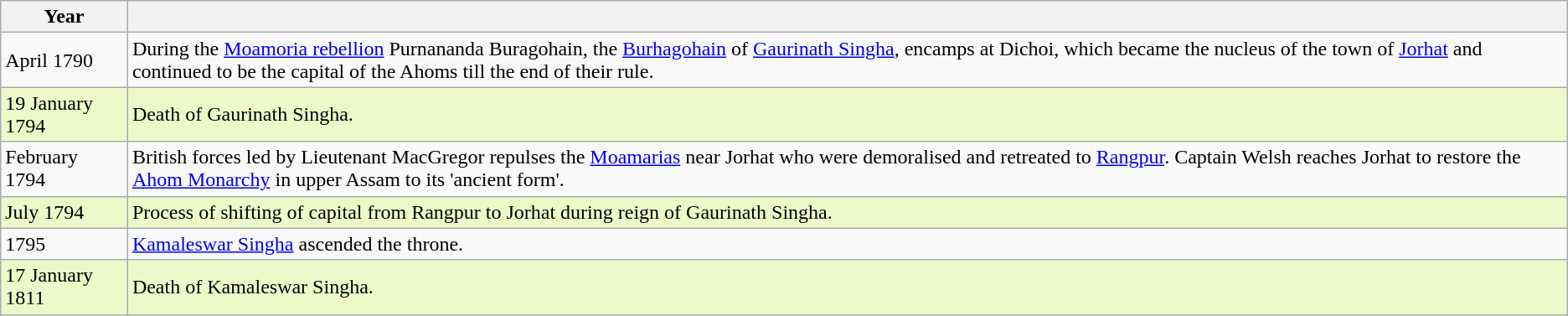<table class="wikitable">
<tr>
<th><strong>Year</strong></th>
<th></th>
</tr>
<tr>
<td>April 1790</td>
<td>During the <a href='#'>Moamoria rebellion</a> Purnananda Buragohain, the <a href='#'>Burhagohain</a> of <a href='#'>Gaurinath Singha</a>, encamps at Dichoi, which became the nucleus of the town of <a href='#'>Jorhat</a> and continued to be the capital of the Ahoms till the end of their rule.</td>
</tr>
<tr bgcolor="#EEF9CA">
<td>19 January 1794</td>
<td>Death of Gaurinath Singha.</td>
</tr>
<tr>
<td>February 1794</td>
<td>British forces led by Lieutenant MacGregor repulses the <a href='#'>Moamarias</a> near Jorhat who were demoralised and retreated to <a href='#'>Rangpur</a>. Captain Welsh reaches Jorhat to restore the <a href='#'>Ahom Monarchy</a> in upper Assam to its 'ancient form'.</td>
</tr>
<tr bgcolor="#EEF9CA">
<td>July 1794</td>
<td>Process of shifting of capital from Rangpur to Jorhat during reign of Gaurinath Singha.</td>
</tr>
<tr>
<td>1795</td>
<td><a href='#'>Kamaleswar Singha</a> ascended the throne.</td>
</tr>
<tr bgcolor="#EEF9CA">
<td>17 January 1811</td>
<td>Death of Kamaleswar Singha.</td>
</tr>
</table>
